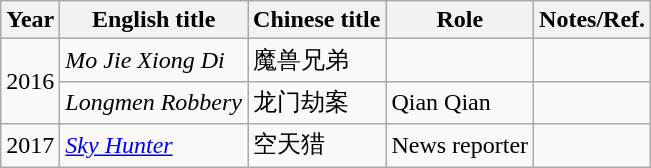<table class="wikitable">
<tr>
<th>Year</th>
<th>English title</th>
<th>Chinese title</th>
<th>Role</th>
<th>Notes/Ref.</th>
</tr>
<tr>
<td rowspan=2>2016</td>
<td><em>Mo Jie Xiong Di</em></td>
<td>魔兽兄弟</td>
<td></td>
<td></td>
</tr>
<tr>
<td><em>Longmen Robbery</em></td>
<td>龙门劫案</td>
<td>Qian Qian</td>
<td></td>
</tr>
<tr>
<td>2017</td>
<td><em><a href='#'>Sky Hunter</a></em></td>
<td>空天猎</td>
<td>News reporter</td>
<td></td>
</tr>
</table>
